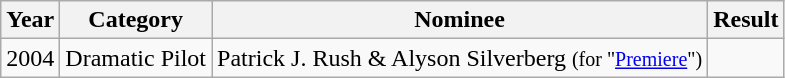<table class="wikitable">
<tr>
<th>Year</th>
<th>Category</th>
<th>Nominee</th>
<th>Result</th>
</tr>
<tr>
<td>2004</td>
<td>Dramatic Pilot</td>
<td>Patrick J. Rush & Alyson Silverberg <small>(for "<a href='#'>Premiere</a>")</small></td>
<td></td>
</tr>
</table>
